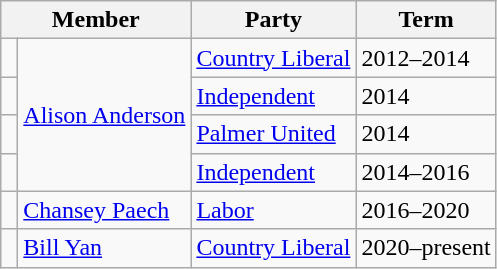<table class="wikitable">
<tr>
<th colspan="2">Member</th>
<th>Party</th>
<th>Term</th>
</tr>
<tr>
<td> </td>
<td rowspan="4"><a href='#'>Alison Anderson</a></td>
<td><a href='#'>Country Liberal</a></td>
<td>2012–2014</td>
</tr>
<tr>
<td> </td>
<td><a href='#'>Independent</a></td>
<td>2014</td>
</tr>
<tr>
<td> </td>
<td><a href='#'>Palmer United</a></td>
<td>2014</td>
</tr>
<tr>
<td> </td>
<td><a href='#'>Independent</a></td>
<td>2014–2016</td>
</tr>
<tr>
<td> </td>
<td><a href='#'>Chansey Paech</a></td>
<td><a href='#'>Labor</a></td>
<td>2016–2020</td>
</tr>
<tr>
<td> </td>
<td><a href='#'>Bill Yan</a></td>
<td><a href='#'>Country Liberal</a></td>
<td>2020–present</td>
</tr>
</table>
